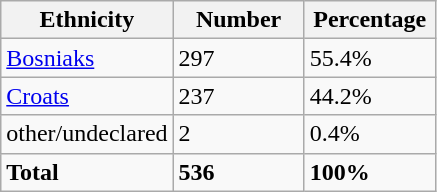<table class="wikitable">
<tr>
<th width="100px">Ethnicity</th>
<th width="80px">Number</th>
<th width="80px">Percentage</th>
</tr>
<tr>
<td><a href='#'>Bosniaks</a></td>
<td>297</td>
<td>55.4%</td>
</tr>
<tr>
<td><a href='#'>Croats</a></td>
<td>237</td>
<td>44.2%</td>
</tr>
<tr>
<td>other/undeclared</td>
<td>2</td>
<td>0.4%</td>
</tr>
<tr>
<td><strong>Total</strong></td>
<td><strong>536</strong></td>
<td><strong>100%</strong></td>
</tr>
</table>
